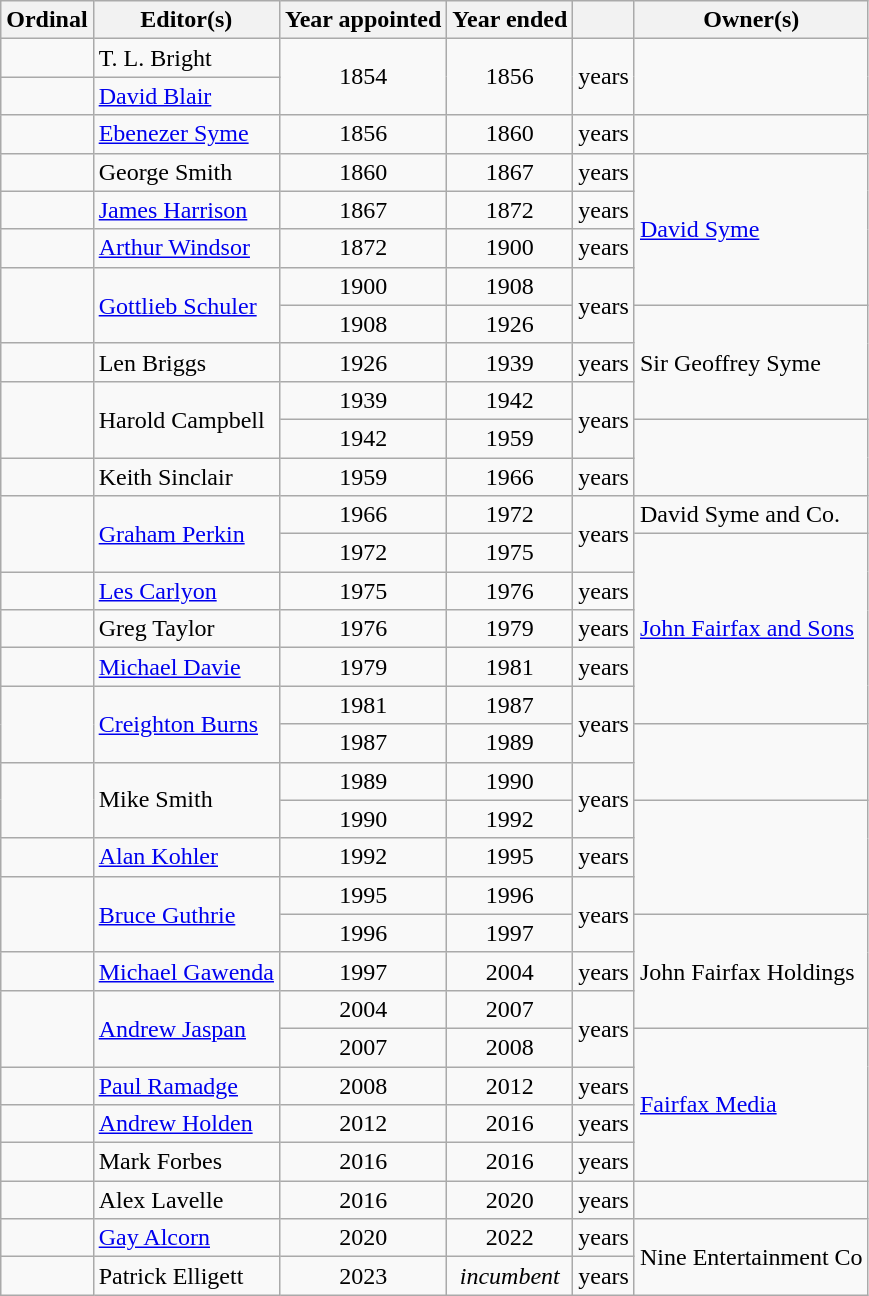<table class="wikitable sortable">
<tr>
<th>Ordinal</th>
<th>Editor(s)</th>
<th>Year appointed</th>
<th>Year ended</th>
<th></th>
<th>Owner(s)</th>
</tr>
<tr>
<td align=center></td>
<td>T. L. Bright</td>
<td rowspan=2 align=center>1854</td>
<td rowspan=2 align=center>1856</td>
<td rowspan=2 align=right> years</td>
<td rowspan=2></td>
</tr>
<tr>
<td align=center></td>
<td><a href='#'>David Blair</a></td>
</tr>
<tr>
<td align=center></td>
<td><a href='#'>Ebenezer Syme</a></td>
<td align=center>1856</td>
<td align=center>1860</td>
<td align=right> years</td>
<td></td>
</tr>
<tr>
<td align=center></td>
<td>George Smith</td>
<td align=center>1860</td>
<td align=center>1867</td>
<td align=right> years</td>
<td rowspan=4><a href='#'>David Syme</a></td>
</tr>
<tr>
<td align=center></td>
<td><a href='#'>James Harrison</a></td>
<td align=center>1867</td>
<td align=center>1872</td>
<td align=right> years</td>
</tr>
<tr>
<td align=center></td>
<td><a href='#'>Arthur Windsor</a></td>
<td align=center>1872</td>
<td align=center>1900</td>
<td align=right> years</td>
</tr>
<tr>
<td rowspan=2 align=center></td>
<td rowspan=2><a href='#'>Gottlieb Schuler</a></td>
<td align=center>1900</td>
<td align=center>1908</td>
<td rowspan=2 align=right> years</td>
</tr>
<tr>
<td align=center>1908</td>
<td align=center>1926</td>
<td rowspan=3>Sir Geoffrey Syme</td>
</tr>
<tr>
<td align=center></td>
<td>Len Briggs</td>
<td align=center>1926</td>
<td align=center>1939</td>
<td align=right> years</td>
</tr>
<tr>
<td rowspan=2 align=center></td>
<td rowspan=2>Harold Campbell</td>
<td align=center>1939</td>
<td align=center>1942</td>
<td rowspan=2 align=right> years</td>
</tr>
<tr>
<td align=center>1942</td>
<td align=center>1959</td>
<td rowspan=2></td>
</tr>
<tr>
<td align=center></td>
<td>Keith Sinclair</td>
<td align=center>1959</td>
<td align=center>1966</td>
<td align=right> years</td>
</tr>
<tr>
<td rowspan=2 align=center></td>
<td rowspan=2><a href='#'>Graham Perkin</a></td>
<td align=center>1966</td>
<td align=center>1972</td>
<td rowspan=2 align=right> years</td>
<td>David Syme and Co.</td>
</tr>
<tr>
<td align=center>1972</td>
<td align=center>1975</td>
<td rowspan=5><a href='#'>John Fairfax and Sons</a></td>
</tr>
<tr>
<td align=center></td>
<td><a href='#'>Les Carlyon</a></td>
<td align=center>1975</td>
<td align=center>1976</td>
<td align=right> years</td>
</tr>
<tr>
<td align=center></td>
<td>Greg Taylor</td>
<td align=center>1976</td>
<td align=center>1979</td>
<td align=right> years</td>
</tr>
<tr>
<td align=center></td>
<td><a href='#'>Michael Davie</a></td>
<td align=center>1979</td>
<td align=center>1981</td>
<td align=right> years</td>
</tr>
<tr>
<td rowspan=2 align=center></td>
<td rowspan=2><a href='#'>Creighton Burns</a></td>
<td align=center>1981</td>
<td align=center>1987</td>
<td rowspan=2 align=right> years</td>
</tr>
<tr>
<td align=center>1987</td>
<td align=center>1989</td>
<td rowspan=2></td>
</tr>
<tr>
<td rowspan=2 align=center></td>
<td rowspan=2>Mike Smith</td>
<td align=center>1989</td>
<td align=center>1990</td>
<td rowspan=2 align=right> years</td>
</tr>
<tr>
<td align=center>1990</td>
<td align=center>1992</td>
<td rowspan=3></td>
</tr>
<tr>
<td align=center></td>
<td><a href='#'>Alan Kohler</a></td>
<td align=center>1992</td>
<td align=center>1995</td>
<td align=right> years</td>
</tr>
<tr>
<td rowspan=2 align=center></td>
<td rowspan=2><a href='#'>Bruce Guthrie</a></td>
<td align=center>1995</td>
<td align=center>1996</td>
<td rowspan=2 align=right> years</td>
</tr>
<tr>
<td align=center>1996</td>
<td align=center>1997</td>
<td rowspan=3>John Fairfax Holdings</td>
</tr>
<tr>
<td align=center></td>
<td><a href='#'>Michael Gawenda</a></td>
<td align=center>1997</td>
<td align=center>2004</td>
<td align=right> years</td>
</tr>
<tr>
<td rowspan=2 align=center></td>
<td rowspan=2><a href='#'>Andrew Jaspan</a></td>
<td align=center>2004</td>
<td align=center>2007</td>
<td rowspan=2 align=right> years</td>
</tr>
<tr>
<td align=center>2007</td>
<td align=center>2008</td>
<td rowspan=4><a href='#'>Fairfax Media</a></td>
</tr>
<tr>
<td align=center></td>
<td><a href='#'>Paul Ramadge</a></td>
<td align=center>2008</td>
<td align=center>2012</td>
<td align=right> years</td>
</tr>
<tr>
<td align=center></td>
<td><a href='#'>Andrew Holden</a></td>
<td align=center>2012</td>
<td align=center>2016</td>
<td align=right> years</td>
</tr>
<tr>
<td align=center></td>
<td>Mark Forbes</td>
<td align=center>2016</td>
<td align=center>2016</td>
<td align=right> years</td>
</tr>
<tr>
<td align=center></td>
<td>Alex Lavelle</td>
<td align=center>2016</td>
<td align=center>2020</td>
<td align=right> years</td>
<td></td>
</tr>
<tr>
<td align=center></td>
<td><a href='#'>Gay Alcorn</a></td>
<td align=center>2020</td>
<td align=center>2022</td>
<td align=right> years</td>
<td rowspan=2>Nine Entertainment Co</td>
</tr>
<tr>
<td align=center></td>
<td>Patrick Elligett</td>
<td align=center>2023</td>
<td align=center><em>incumbent</em></td>
<td align=right> years</td>
</tr>
</table>
